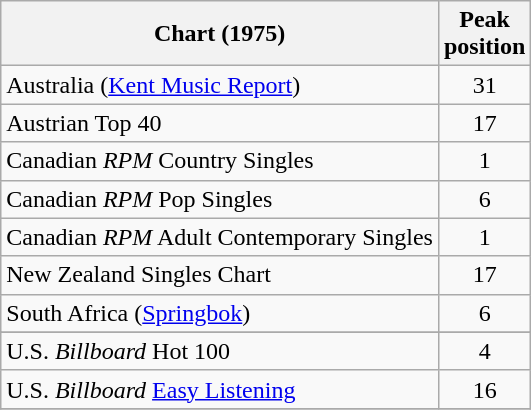<table class="wikitable sortable">
<tr>
<th align="left">Chart (1975)</th>
<th align="left">Peak<br>position</th>
</tr>
<tr>
<td>Australia (<a href='#'>Kent Music Report</a>)</td>
<td style="text-align:center;">31</td>
</tr>
<tr>
<td style="text-align:left;">Austrian Top 40</td>
<td style="text-align:center;">17</td>
</tr>
<tr>
<td style="text-align:left;">Canadian <em>RPM</em> Country Singles</td>
<td style="text-align:center;">1</td>
</tr>
<tr>
<td style="text-align:left;">Canadian <em>RPM</em> Pop Singles</td>
<td style="text-align:center;">6</td>
</tr>
<tr>
<td style="text-align:left;">Canadian <em>RPM</em> Adult Contemporary Singles</td>
<td style="text-align:center;">1</td>
</tr>
<tr>
<td style="text-align:left;">New Zealand Singles Chart</td>
<td style="text-align:center;">17</td>
</tr>
<tr>
<td>South Africa (<a href='#'>Springbok</a>)</td>
<td align="center">6</td>
</tr>
<tr>
</tr>
<tr>
<td style="text-align:left;">U.S. <em>Billboard</em> Hot 100</td>
<td style="text-align:center;">4</td>
</tr>
<tr>
<td style="text-align:left;">U.S. <em>Billboard</em> <a href='#'>Easy Listening</a></td>
<td style="text-align:center;">16</td>
</tr>
<tr>
</tr>
</table>
